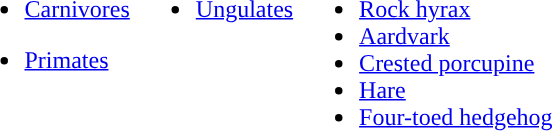<table>
<tr>
<td valign="top"><br><ul><li><a href='#'>Carnivores</a></li></ul><ul><li><a href='#'>Primates</a></li></ul></td>
<td valign="top"><br><ul><li><a href='#'>Ungulates</a></li></ul></td>
<td valign="top"><br><ul><li><a href='#'>Rock hyrax</a></li><li><a href='#'>Aardvark</a></li><li><a href='#'>Crested porcupine</a></li><li><a href='#'>Hare</a></li><li><a href='#'>Four-toed hedgehog</a></li></ul></td>
</tr>
</table>
